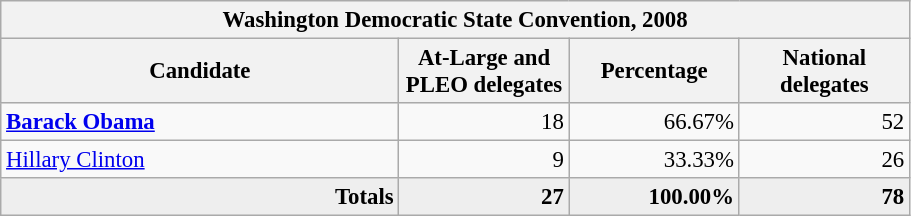<table class="wikitable" style="font-size: 95%; text-align:right;">
<tr>
<th colspan="4">Washington Democratic State Convention, 2008</th>
</tr>
<tr>
<th style="width: 17em">Candidate</th>
<th style="width: 7em">At-Large and PLEO delegates</th>
<th style="width: 7em">Percentage</th>
<th style="width: 7em">National delegates</th>
</tr>
<tr>
<td align="left"><strong><a href='#'>Barack Obama</a></strong></td>
<td>18</td>
<td>66.67%</td>
<td>52</td>
</tr>
<tr>
<td align="left"><a href='#'>Hillary Clinton</a></td>
<td>9</td>
<td>33.33%</td>
<td>26</td>
</tr>
<tr bgcolor="#EEEEEE" style="margin-right:0.5em">
<td><strong>Totals</strong></td>
<td><strong>27</strong></td>
<td><strong>100.00%</strong></td>
<td><strong>78</strong></td>
</tr>
</table>
